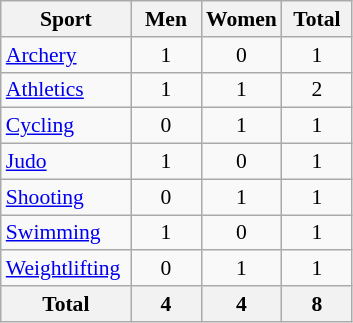<table class="wikitable sortable" style="text-align:center; font-size:90%;">
<tr>
<th width=80>Sport</th>
<th width=40>Men</th>
<th width=40>Women</th>
<th width=40>Total</th>
</tr>
<tr>
<td align=left><a href='#'>Archery</a></td>
<td>1</td>
<td>0</td>
<td>1</td>
</tr>
<tr>
<td align=left><a href='#'>Athletics</a></td>
<td>1</td>
<td>1</td>
<td>2</td>
</tr>
<tr>
<td align=left><a href='#'>Cycling</a></td>
<td>0</td>
<td>1</td>
<td>1</td>
</tr>
<tr>
<td align=left><a href='#'>Judo</a></td>
<td>1</td>
<td>0</td>
<td>1</td>
</tr>
<tr>
<td align=left><a href='#'>Shooting</a></td>
<td>0</td>
<td>1</td>
<td>1</td>
</tr>
<tr>
<td align=left><a href='#'>Swimming</a></td>
<td>1</td>
<td>0</td>
<td>1</td>
</tr>
<tr>
<td align=left><a href='#'>Weightlifting</a></td>
<td>0</td>
<td>1</td>
<td>1</td>
</tr>
<tr class="sortbottom">
<th>Total</th>
<th>4</th>
<th>4</th>
<th>8</th>
</tr>
</table>
